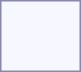<table style="border:1px solid #8888aa; background-color:#f7f8ff; padding:5px; font-size:95%; margin: 0px 12px 12px 0px;">
<tr style="text-align:center;">
<td rowspan=2><strong> </strong></td>
<td colspan=6 rowspan=2></td>
<td colspan=2></td>
<td colspan=2></td>
<td colspan=2></td>
<td colspan=2></td>
<td colspan=2></td>
<td colspan=2></td>
<td colspan=3></td>
<td colspan=3></td>
</tr>
<tr style="text-align:center;">
<td colspan=2></td>
<td colspan=2></td>
<td colspan=2></td>
<td colspan=2></td>
<td colspan=2></td>
<td colspan=2></td>
<td colspan=3></td>
<td colspan=3></td>
</tr>
<tr style="text-align:center;">
<td rowspan=2><strong> </strong></td>
<td colspan=6 rowspan=2></td>
<td colspan=2></td>
<td colspan=2></td>
<td colspan=2></td>
<td colspan=2></td>
<td colspan=2></td>
<td colspan=2></td>
<td colspan=3></td>
<td colspan=3></td>
</tr>
<tr style="text-align:center;">
<td colspan=2></td>
<td colspan=2></td>
<td colspan=2></td>
<td colspan=2></td>
<td colspan=2></td>
<td colspan=2></td>
<td colspan=3></td>
<td colspan=3><br></td>
</tr>
</table>
